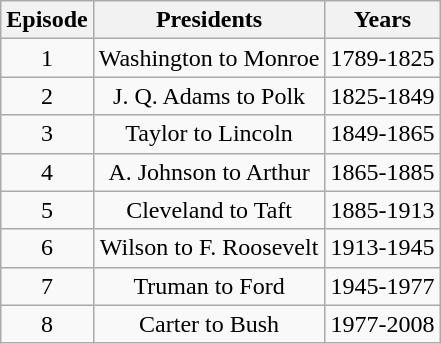<table class="wikitable" style="text-align:center;">
<tr>
<th>Episode</th>
<th>Presidents</th>
<th>Years</th>
</tr>
<tr>
<td>1</td>
<td>Washington to Monroe</td>
<td>1789-1825</td>
</tr>
<tr>
<td>2</td>
<td>J. Q. Adams to Polk</td>
<td>1825-1849</td>
</tr>
<tr>
<td>3</td>
<td>Taylor to Lincoln</td>
<td>1849-1865</td>
</tr>
<tr>
<td>4</td>
<td>A. Johnson to Arthur</td>
<td>1865-1885</td>
</tr>
<tr>
<td>5</td>
<td>Cleveland to Taft</td>
<td>1885-1913</td>
</tr>
<tr>
<td>6</td>
<td>Wilson to F. Roosevelt</td>
<td>1913-1945</td>
</tr>
<tr>
<td>7</td>
<td>Truman to Ford</td>
<td>1945-1977</td>
</tr>
<tr>
<td>8</td>
<td>Carter to Bush</td>
<td>1977-2008</td>
</tr>
</table>
